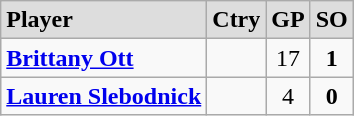<table class="wikitable">
<tr align="center" style="font-weight:bold; background-color:#dddddd;" |>
<td align="left">Player</td>
<td>Ctry</td>
<td>GP</td>
<td>SO</td>
</tr>
<tr align="center">
<td align="left"><strong><a href='#'>Brittany Ott</a></strong></td>
<td></td>
<td>17</td>
<td><strong>1</strong></td>
</tr>
<tr align="center">
<td align="left"><strong><a href='#'>Lauren Slebodnick</a></strong></td>
<td></td>
<td>4</td>
<td><strong>0</strong></td>
</tr>
</table>
